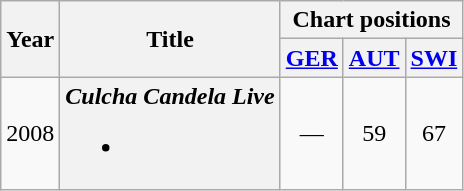<table class="wikitable plainrowheaders">
<tr>
<th rowspan="2">Year</th>
<th rowspan="2">Title</th>
<th colspan="3">Chart positions</th>
</tr>
<tr>
<th><a href='#'>GER</a><br></th>
<th><a href='#'>AUT</a><br></th>
<th><a href='#'>SWI</a><br></th>
</tr>
<tr>
<td align="center">2008</td>
<th scope="row"><em>Culcha Candela Live</em><br><ul><li></li></ul></th>
<td align="center">—</td>
<td align="center">59</td>
<td align="center">67</td>
</tr>
</table>
